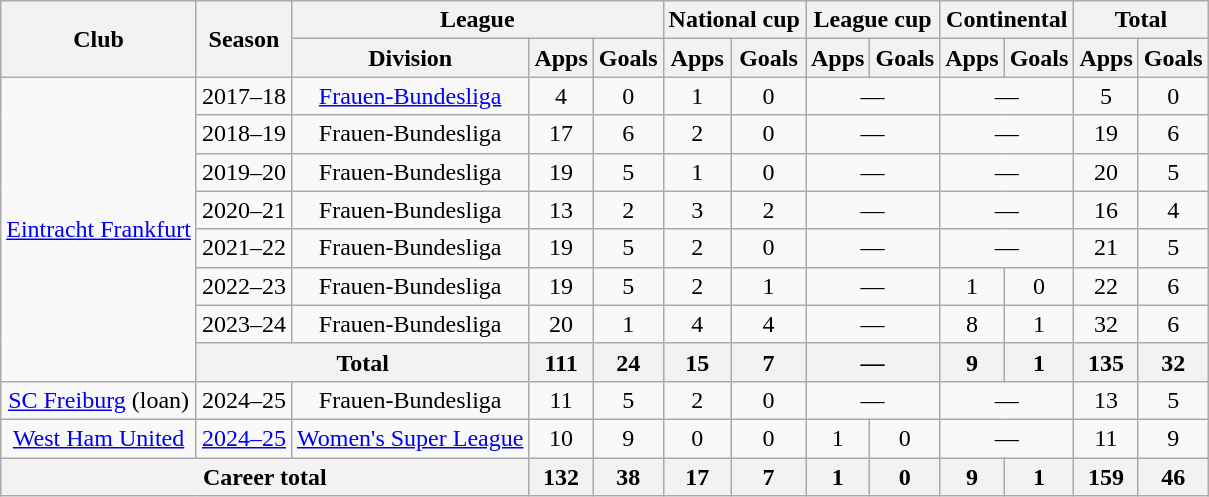<table class="wikitable" style="text-align:center">
<tr>
<th rowspan="2">Club</th>
<th rowspan="2">Season</th>
<th colspan="3">League</th>
<th colspan="2">National cup</th>
<th colspan="2">League cup</th>
<th colspan="2">Continental</th>
<th colspan="2">Total</th>
</tr>
<tr>
<th>Division</th>
<th>Apps</th>
<th>Goals</th>
<th>Apps</th>
<th>Goals</th>
<th>Apps</th>
<th>Goals</th>
<th>Apps</th>
<th>Goals</th>
<th>Apps</th>
<th>Goals</th>
</tr>
<tr>
<td rowspan="8"><a href='#'>Eintracht Frankfurt</a></td>
<td>2017–18</td>
<td><a href='#'>Frauen-Bundesliga</a></td>
<td>4</td>
<td>0</td>
<td>1</td>
<td>0</td>
<td colspan="2">—</td>
<td colspan="2">—</td>
<td>5</td>
<td>0</td>
</tr>
<tr>
<td>2018–19</td>
<td>Frauen-Bundesliga</td>
<td>17</td>
<td>6</td>
<td>2</td>
<td>0</td>
<td colspan="2">—</td>
<td colspan="2">—</td>
<td>19</td>
<td>6</td>
</tr>
<tr>
<td>2019–20</td>
<td>Frauen-Bundesliga</td>
<td>19</td>
<td>5</td>
<td>1</td>
<td>0</td>
<td colspan="2">—</td>
<td colspan="2">—</td>
<td>20</td>
<td>5</td>
</tr>
<tr>
<td>2020–21</td>
<td>Frauen-Bundesliga</td>
<td>13</td>
<td>2</td>
<td>3</td>
<td>2</td>
<td colspan="2">—</td>
<td colspan="2">—</td>
<td>16</td>
<td>4</td>
</tr>
<tr>
<td>2021–22</td>
<td>Frauen-Bundesliga</td>
<td>19</td>
<td>5</td>
<td>2</td>
<td>0</td>
<td colspan="2">—</td>
<td colspan="2">—</td>
<td>21</td>
<td>5</td>
</tr>
<tr>
<td>2022–23</td>
<td>Frauen-Bundesliga</td>
<td>19</td>
<td>5</td>
<td>2</td>
<td>1</td>
<td colspan="2">—</td>
<td>1</td>
<td>0</td>
<td>22</td>
<td>6</td>
</tr>
<tr>
<td>2023–24</td>
<td>Frauen-Bundesliga</td>
<td>20</td>
<td>1</td>
<td>4</td>
<td>4</td>
<td colspan="2">—</td>
<td>8</td>
<td>1</td>
<td>32</td>
<td>6</td>
</tr>
<tr>
<th colspan="2">Total</th>
<th>111</th>
<th>24</th>
<th>15</th>
<th>7</th>
<th colspan="2">—</th>
<th>9</th>
<th>1</th>
<th>135</th>
<th>32</th>
</tr>
<tr>
<td><a href='#'>SC Freiburg</a> (loan)</td>
<td>2024–25</td>
<td>Frauen-Bundesliga</td>
<td>11</td>
<td>5</td>
<td>2</td>
<td>0</td>
<td colspan="2">—</td>
<td colspan="2">—</td>
<td>13</td>
<td>5</td>
</tr>
<tr>
<td><a href='#'>West Ham United</a></td>
<td><a href='#'>2024–25</a></td>
<td><a href='#'>Women's Super League</a></td>
<td>10</td>
<td>9</td>
<td>0</td>
<td>0</td>
<td>1</td>
<td>0</td>
<td colspan="2">—</td>
<td>11</td>
<td>9</td>
</tr>
<tr>
<th colspan="3">Career total</th>
<th>132</th>
<th>38</th>
<th>17</th>
<th>7</th>
<th>1</th>
<th>0</th>
<th>9</th>
<th>1</th>
<th>159</th>
<th>46</th>
</tr>
</table>
